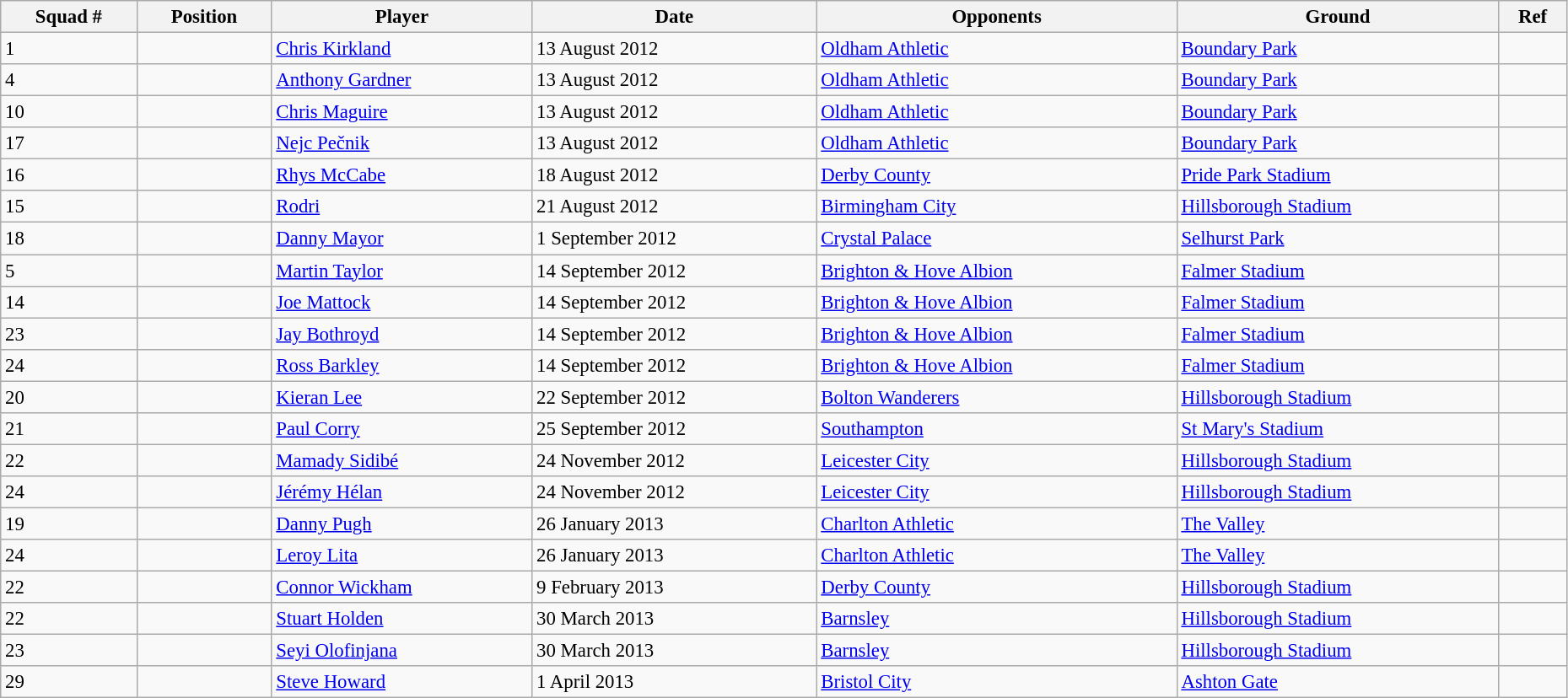<table class="wikitable" style="width:98%; text-align:center; font-size:95%; text-align:left;">
<tr>
<th>Squad #</th>
<th>Position</th>
<th>Player</th>
<th>Date</th>
<th>Opponents</th>
<th>Ground</th>
<th>Ref</th>
</tr>
<tr>
<td>1</td>
<td></td>
<td> <a href='#'>Chris Kirkland</a></td>
<td>13 August 2012</td>
<td><a href='#'>Oldham Athletic</a></td>
<td><a href='#'>Boundary Park</a></td>
<td></td>
</tr>
<tr>
<td>4</td>
<td></td>
<td> <a href='#'>Anthony Gardner</a></td>
<td>13 August 2012</td>
<td><a href='#'>Oldham Athletic</a></td>
<td><a href='#'>Boundary Park</a></td>
<td></td>
</tr>
<tr>
<td>10</td>
<td></td>
<td> <a href='#'>Chris Maguire</a></td>
<td>13 August 2012</td>
<td><a href='#'>Oldham Athletic</a></td>
<td><a href='#'>Boundary Park</a></td>
<td></td>
</tr>
<tr>
<td>17</td>
<td></td>
<td> <a href='#'>Nejc Pečnik</a></td>
<td>13 August 2012</td>
<td><a href='#'>Oldham Athletic</a></td>
<td><a href='#'>Boundary Park</a></td>
<td></td>
</tr>
<tr>
<td>16</td>
<td></td>
<td> <a href='#'>Rhys McCabe</a></td>
<td>18 August 2012</td>
<td><a href='#'>Derby County</a></td>
<td><a href='#'>Pride Park Stadium</a></td>
<td></td>
</tr>
<tr>
<td>15</td>
<td></td>
<td> <a href='#'>Rodri</a></td>
<td>21 August 2012</td>
<td><a href='#'>Birmingham City</a></td>
<td><a href='#'>Hillsborough Stadium</a></td>
<td></td>
</tr>
<tr>
<td>18</td>
<td></td>
<td> <a href='#'>Danny Mayor</a></td>
<td>1 September 2012</td>
<td><a href='#'>Crystal Palace</a></td>
<td><a href='#'>Selhurst Park</a></td>
<td></td>
</tr>
<tr>
<td>5</td>
<td></td>
<td> <a href='#'>Martin Taylor</a></td>
<td>14 September 2012</td>
<td><a href='#'>Brighton & Hove Albion</a></td>
<td><a href='#'>Falmer Stadium</a></td>
<td></td>
</tr>
<tr>
<td>14</td>
<td></td>
<td> <a href='#'>Joe Mattock</a></td>
<td>14 September 2012</td>
<td><a href='#'>Brighton & Hove Albion</a></td>
<td><a href='#'>Falmer Stadium</a></td>
<td></td>
</tr>
<tr>
<td>23</td>
<td></td>
<td> <a href='#'>Jay Bothroyd</a></td>
<td>14 September 2012</td>
<td><a href='#'>Brighton & Hove Albion</a></td>
<td><a href='#'>Falmer Stadium</a></td>
<td></td>
</tr>
<tr>
<td>24</td>
<td></td>
<td> <a href='#'>Ross Barkley</a></td>
<td>14 September 2012</td>
<td><a href='#'>Brighton & Hove Albion</a></td>
<td><a href='#'>Falmer Stadium</a></td>
<td></td>
</tr>
<tr>
<td>20</td>
<td></td>
<td> <a href='#'>Kieran Lee</a></td>
<td>22 September 2012</td>
<td><a href='#'>Bolton Wanderers</a></td>
<td><a href='#'>Hillsborough Stadium</a></td>
<td></td>
</tr>
<tr>
<td>21</td>
<td></td>
<td> <a href='#'>Paul Corry</a></td>
<td>25 September 2012</td>
<td><a href='#'>Southampton</a></td>
<td><a href='#'>St Mary's Stadium</a></td>
<td></td>
</tr>
<tr>
<td>22</td>
<td></td>
<td> <a href='#'>Mamady Sidibé</a></td>
<td>24 November 2012</td>
<td><a href='#'>Leicester City</a></td>
<td><a href='#'>Hillsborough Stadium</a></td>
<td></td>
</tr>
<tr>
<td>24</td>
<td></td>
<td> <a href='#'>Jérémy Hélan</a></td>
<td>24 November 2012</td>
<td><a href='#'>Leicester City</a></td>
<td><a href='#'>Hillsborough Stadium</a></td>
<td></td>
</tr>
<tr>
<td>19</td>
<td></td>
<td> <a href='#'>Danny Pugh</a></td>
<td>26 January 2013</td>
<td><a href='#'>Charlton Athletic</a></td>
<td><a href='#'>The Valley</a></td>
<td></td>
</tr>
<tr>
<td>24</td>
<td></td>
<td> <a href='#'>Leroy Lita</a></td>
<td>26 January 2013</td>
<td><a href='#'>Charlton Athletic</a></td>
<td><a href='#'>The Valley</a></td>
<td></td>
</tr>
<tr>
<td>22</td>
<td></td>
<td> <a href='#'>Connor Wickham</a></td>
<td>9 February 2013</td>
<td><a href='#'>Derby County</a></td>
<td><a href='#'>Hillsborough Stadium</a></td>
<td></td>
</tr>
<tr>
<td>22</td>
<td></td>
<td> <a href='#'>Stuart Holden</a></td>
<td>30 March 2013</td>
<td><a href='#'>Barnsley</a></td>
<td><a href='#'>Hillsborough Stadium</a></td>
<td></td>
</tr>
<tr>
<td>23</td>
<td></td>
<td> <a href='#'>Seyi Olofinjana</a></td>
<td>30 March 2013</td>
<td><a href='#'>Barnsley</a></td>
<td><a href='#'>Hillsborough Stadium</a></td>
<td></td>
</tr>
<tr>
<td>29</td>
<td></td>
<td> <a href='#'>Steve Howard</a></td>
<td>1 April 2013</td>
<td><a href='#'>Bristol City</a></td>
<td><a href='#'>Ashton Gate</a></td>
<td></td>
</tr>
</table>
